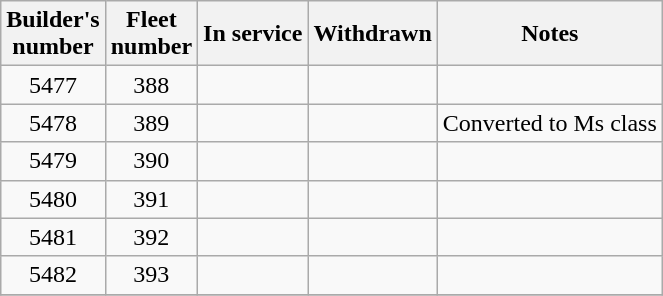<table cellpadding="2">
<tr>
<td><br><table class="wikitable sortable">
<tr>
<th>Builder's<br>number</th>
<th>Fleet<br>number</th>
<th>In service</th>
<th>Withdrawn</th>
<th>Notes</th>
</tr>
<tr>
<td align=center>5477</td>
<td align=center>388</td>
<td></td>
<td></td>
<td></td>
</tr>
<tr>
<td align=center>5478</td>
<td align=center>389</td>
<td></td>
<td></td>
<td>Converted to Ms class</td>
</tr>
<tr>
<td align=center>5479</td>
<td align=center>390</td>
<td></td>
<td></td>
<td></td>
</tr>
<tr>
<td align=center>5480</td>
<td align=center>391</td>
<td></td>
<td></td>
<td></td>
</tr>
<tr>
<td align=center>5481</td>
<td align=center>392</td>
<td></td>
<td></td>
<td></td>
</tr>
<tr>
<td align=center>5482</td>
<td align=center>393</td>
<td></td>
<td></td>
<td></td>
</tr>
<tr>
</tr>
</table>
</td>
</tr>
</table>
